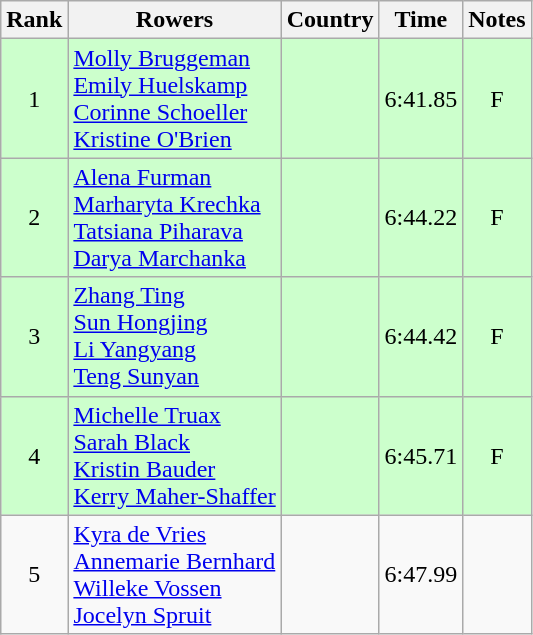<table class="wikitable" style="text-align:center">
<tr>
<th>Rank</th>
<th>Rowers</th>
<th>Country</th>
<th>Time</th>
<th>Notes</th>
</tr>
<tr bgcolor=ccffcc>
<td>1</td>
<td align="left"><a href='#'>Molly Bruggeman</a><br><a href='#'>Emily Huelskamp</a><br><a href='#'>Corinne Schoeller</a><br><a href='#'>Kristine O'Brien</a></td>
<td align="left"></td>
<td>6:41.85</td>
<td>F</td>
</tr>
<tr bgcolor=ccffcc>
<td>2</td>
<td align="left"><a href='#'>Alena Furman</a><br><a href='#'>Marharyta Krechka</a><br><a href='#'>Tatsiana Piharava</a><br><a href='#'>Darya Marchanka</a></td>
<td align="left"></td>
<td>6:44.22</td>
<td>F</td>
</tr>
<tr bgcolor=ccffcc>
<td>3</td>
<td align="left"><a href='#'>Zhang Ting</a><br><a href='#'>Sun Hongjing</a><br><a href='#'>Li Yangyang</a><br><a href='#'>Teng Sunyan</a></td>
<td align="left"></td>
<td>6:44.42</td>
<td>F</td>
</tr>
<tr bgcolor=ccffcc>
<td>4</td>
<td align="left"><a href='#'>Michelle Truax</a><br><a href='#'>Sarah Black</a><br><a href='#'>Kristin Bauder</a><br><a href='#'>Kerry Maher-Shaffer</a></td>
<td align="left"></td>
<td>6:45.71</td>
<td>F</td>
</tr>
<tr>
<td>5</td>
<td align="left"><a href='#'>Kyra de Vries</a><br><a href='#'>Annemarie Bernhard</a><br><a href='#'>Willeke Vossen</a><br><a href='#'>Jocelyn Spruit</a></td>
<td align="left"></td>
<td>6:47.99</td>
<td></td>
</tr>
</table>
